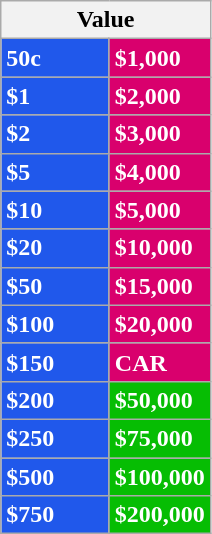<table class="wikitable"  style=color:#fff;">
<tr>
<th colspan="2" style="color:#000;"><strong>Value</strong></th>
</tr>
<tr>
<td style="width:65px; background:#2058eb;"><strong>50c</strong></td>
<td style="background:#d9006d;"><strong>$1,000</strong></td>
</tr>
<tr>
<td style="background:#2058eb;"><strong>$1</strong></td>
<td style="background:#d9006d;"><strong>$2,000</strong></td>
</tr>
<tr>
<td style="background:#2058eb;"><strong>$2</strong></td>
<td style="background:#d9006d;"><strong>$3,000</strong></td>
</tr>
<tr>
<td style="background:#2058eb;"><strong>$5</strong></td>
<td style="background:#d9006d;"><strong>$4,000</strong></td>
</tr>
<tr>
<td style="background:#2058eb;"><strong>$10</strong></td>
<td style="background:#d9006d;"><strong>$5,000</strong></td>
</tr>
<tr>
<td style="background:#2058eb;"><strong>$20</strong></td>
<td style="background:#d9006d;"><strong>$10,000</strong></td>
</tr>
<tr>
<td style="background:#2058eb;"><strong>$50</strong></td>
<td style="background:#d9006d;"><strong>$15,000</strong></td>
</tr>
<tr>
<td style="background:#2058eb;"><strong>$100</strong></td>
<td style="background:#d9006d;"><strong>$20,000</strong></td>
</tr>
<tr>
<td style="background:#2058eb;"><strong>$150</strong></td>
<td style="background:#d9006d;"><strong>CAR</strong></td>
</tr>
<tr>
<td style="background:#2058eb;"><strong>$200</strong></td>
<td style="background:#06bd03;"><strong>$50,000</strong></td>
</tr>
<tr>
<td style="background:#2058eb;"><strong>$250</strong></td>
<td style="background:#06bd03;"><strong>$75,000</strong></td>
</tr>
<tr>
<td style="background:#2058eb;"><strong>$500</strong></td>
<td style="background:#06bd03;"><strong>$100,000</strong></td>
</tr>
<tr>
<td style="background:#2058eb;"><strong>$750</strong></td>
<td style="background:#06bd03;"><strong>$200,000</strong></td>
</tr>
</table>
